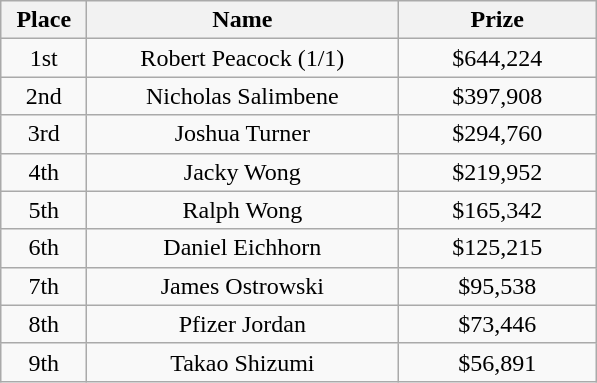<table class="wikitable">
<tr>
<th width="50">Place</th>
<th width="200">Name</th>
<th width="125">Prize</th>
</tr>
<tr>
<td align = "center">1st</td>
<td align = "center">Robert Peacock (1/1)</td>
<td align = "center">$644,224</td>
</tr>
<tr>
<td align = "center">2nd</td>
<td align = "center">Nicholas Salimbene</td>
<td align = "center">$397,908</td>
</tr>
<tr>
<td align = "center">3rd</td>
<td align = "center">Joshua Turner</td>
<td align = "center">$294,760</td>
</tr>
<tr>
<td align = "center">4th</td>
<td align = "center">Jacky Wong</td>
<td align = "center">$219,952</td>
</tr>
<tr>
<td align = "center">5th</td>
<td align = "center">Ralph Wong</td>
<td align = "center">$165,342</td>
</tr>
<tr>
<td align = "center">6th</td>
<td align = "center">Daniel Eichhorn</td>
<td align = "center">$125,215</td>
</tr>
<tr>
<td align = "center">7th</td>
<td align = "center">James Ostrowski</td>
<td align = "center">$95,538</td>
</tr>
<tr>
<td align = "center">8th</td>
<td align = "center">Pfizer Jordan</td>
<td align = "center">$73,446</td>
</tr>
<tr>
<td align = "center">9th</td>
<td align = "center">Takao Shizumi</td>
<td align = "center">$56,891</td>
</tr>
</table>
